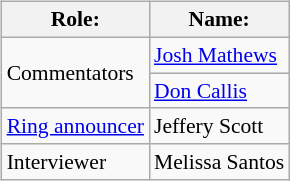<table class=wikitable style="font-size:90%; margin: 0.5em 0 0.5em 1em; float: right; clear: right;">
<tr>
<th>Role:</th>
<th>Name:</th>
</tr>
<tr>
<td rowspan=2>Commentators</td>
<td><a href='#'>Josh Mathews</a></td>
</tr>
<tr>
<td><a href='#'>Don Callis</a></td>
</tr>
<tr>
<td><a href='#'>Ring announcer</a></td>
<td>Jeffery Scott</td>
</tr>
<tr>
<td>Interviewer</td>
<td>Melissa Santos</td>
</tr>
</table>
